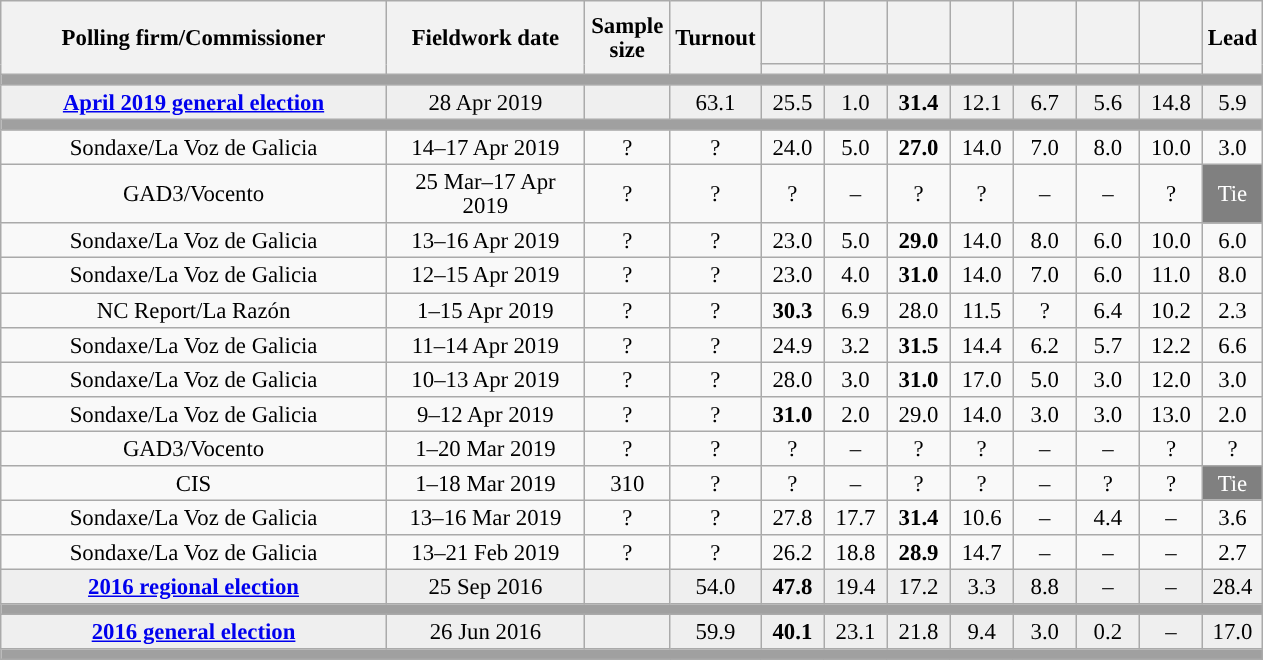<table class="wikitable collapsible collapsed" style="text-align:center; font-size:95%; line-height:16px;">
<tr style="height:42px;">
<th style="width:250px;" rowspan="2">Polling firm/Commissioner</th>
<th style="width:125px;" rowspan="2">Fieldwork date</th>
<th style="width:50px;" rowspan="2">Sample size</th>
<th style="width:45px;" rowspan="2">Turnout</th>
<th style="width:35px;"></th>
<th style="width:35px;"></th>
<th style="width:35px;"></th>
<th style="width:35px;"></th>
<th style="width:35px;"></th>
<th style="width:35px;"></th>
<th style="width:35px;"></th>
<th style="width:30px;" rowspan="2">Lead</th>
</tr>
<tr>
<th style="color:inherit;background:"></th>
<th style="color:inherit;background:"></th>
<th style="color:inherit;background:"></th>
<th style="color:inherit;background:"></th>
<th style="color:inherit;background:"></th>
<th style="color:inherit;background:"></th>
<th style="color:inherit;background:"></th>
</tr>
<tr>
<td colspan="12" style="background:#A0A0A0"></td>
</tr>
<tr style="background:#EFEFEF;">
<td><strong><a href='#'>April 2019 general election</a></strong></td>
<td>28 Apr 2019</td>
<td></td>
<td>63.1</td>
<td>25.5<br></td>
<td>1.0<br></td>
<td><strong>31.4</strong><br></td>
<td>12.1<br></td>
<td>6.7<br></td>
<td>5.6<br></td>
<td>14.8<br></td>
<td style="background:">5.9</td>
</tr>
<tr>
<td colspan="12" style="background:#A0A0A0"></td>
</tr>
<tr>
<td>Sondaxe/La Voz de Galicia</td>
<td>14–17 Apr 2019</td>
<td>?</td>
<td>?</td>
<td>24.0<br></td>
<td>5.0<br></td>
<td><strong>27.0</strong><br></td>
<td>14.0<br></td>
<td>7.0<br></td>
<td>8.0<br></td>
<td>10.0<br></td>
<td style="background:">3.0</td>
</tr>
<tr>
<td>GAD3/Vocento</td>
<td>25 Mar–17 Apr 2019</td>
<td>?</td>
<td>?</td>
<td>?<br></td>
<td>–</td>
<td>?<br></td>
<td>?<br></td>
<td>–</td>
<td>–</td>
<td>?<br></td>
<td style="background:gray;color:white;">Tie</td>
</tr>
<tr>
<td>Sondaxe/La Voz de Galicia</td>
<td>13–16 Apr 2019</td>
<td>?</td>
<td>?</td>
<td>23.0<br></td>
<td>5.0<br></td>
<td><strong>29.0</strong><br></td>
<td>14.0<br></td>
<td>8.0<br></td>
<td>6.0<br></td>
<td>10.0<br></td>
<td style="background:">6.0</td>
</tr>
<tr>
<td>Sondaxe/La Voz de Galicia</td>
<td>12–15 Apr 2019</td>
<td>?</td>
<td>?</td>
<td>23.0<br></td>
<td>4.0<br></td>
<td><strong>31.0</strong><br></td>
<td>14.0<br></td>
<td>7.0<br></td>
<td>6.0<br></td>
<td>11.0<br></td>
<td style="background:">8.0</td>
</tr>
<tr>
<td>NC Report/La Razón</td>
<td>1–15 Apr 2019</td>
<td>?</td>
<td>?</td>
<td><strong>30.3</strong><br></td>
<td>6.9<br></td>
<td>28.0<br></td>
<td>11.5<br></td>
<td>?<br></td>
<td>6.4<br></td>
<td>10.2<br></td>
<td style="background:">2.3</td>
</tr>
<tr>
<td>Sondaxe/La Voz de Galicia</td>
<td>11–14 Apr 2019</td>
<td>?</td>
<td>?</td>
<td>24.9<br></td>
<td>3.2<br></td>
<td><strong>31.5</strong><br></td>
<td>14.4<br></td>
<td>6.2<br></td>
<td>5.7<br></td>
<td>12.2<br></td>
<td style="background:">6.6</td>
</tr>
<tr>
<td>Sondaxe/La Voz de Galicia</td>
<td>10–13 Apr 2019</td>
<td>?</td>
<td>?</td>
<td>28.0<br></td>
<td>3.0<br></td>
<td><strong>31.0</strong><br></td>
<td>17.0<br></td>
<td>5.0<br></td>
<td>3.0<br></td>
<td>12.0<br></td>
<td style="background:">3.0</td>
</tr>
<tr>
<td>Sondaxe/La Voz de Galicia</td>
<td>9–12 Apr 2019</td>
<td>?</td>
<td>?</td>
<td><strong>31.0</strong><br></td>
<td>2.0<br></td>
<td>29.0<br></td>
<td>14.0<br></td>
<td>3.0<br></td>
<td>3.0<br></td>
<td>13.0<br></td>
<td style="background:">2.0</td>
</tr>
<tr>
<td>GAD3/Vocento</td>
<td>1–20 Mar 2019</td>
<td>?</td>
<td>?</td>
<td>?<br></td>
<td>–</td>
<td>?<br></td>
<td>?<br></td>
<td>–</td>
<td>–</td>
<td>?<br></td>
<td style="background:">?</td>
</tr>
<tr>
<td>CIS</td>
<td>1–18 Mar 2019</td>
<td>310</td>
<td>?</td>
<td>?<br></td>
<td>–</td>
<td>?<br></td>
<td>?<br></td>
<td>–</td>
<td>?<br></td>
<td>?<br></td>
<td style="background:gray;color:white;">Tie</td>
</tr>
<tr>
<td>Sondaxe/La Voz de Galicia</td>
<td>13–16 Mar 2019</td>
<td>?</td>
<td>?</td>
<td>27.8<br></td>
<td>17.7<br></td>
<td><strong>31.4</strong><br></td>
<td>10.6<br></td>
<td>–</td>
<td>4.4<br></td>
<td>–</td>
<td style="background:">3.6</td>
</tr>
<tr>
<td>Sondaxe/La Voz de Galicia</td>
<td>13–21 Feb 2019</td>
<td>?</td>
<td>?</td>
<td>26.2<br></td>
<td>18.8<br></td>
<td><strong>28.9</strong><br></td>
<td>14.7<br></td>
<td>–</td>
<td>–</td>
<td>–</td>
<td style="background:">2.7</td>
</tr>
<tr style="background:#EFEFEF;">
<td><strong><a href='#'>2016 regional election</a></strong></td>
<td>25 Sep 2016</td>
<td></td>
<td>54.0</td>
<td><strong>47.8</strong><br></td>
<td>19.4<br></td>
<td>17.2<br></td>
<td>3.3<br></td>
<td>8.8<br></td>
<td>–</td>
<td>–</td>
<td style="background:">28.4</td>
</tr>
<tr>
<td colspan="12" style="background:#A0A0A0"></td>
</tr>
<tr style="background:#EFEFEF;">
<td><strong><a href='#'>2016 general election</a></strong></td>
<td>26 Jun 2016</td>
<td></td>
<td>59.9</td>
<td><strong>40.1</strong><br></td>
<td>23.1<br></td>
<td>21.8<br></td>
<td>9.4<br></td>
<td>3.0<br></td>
<td>0.2<br></td>
<td>–</td>
<td style="background:">17.0</td>
</tr>
<tr>
<td colspan="12" style="background:#A0A0A0"></td>
</tr>
</table>
